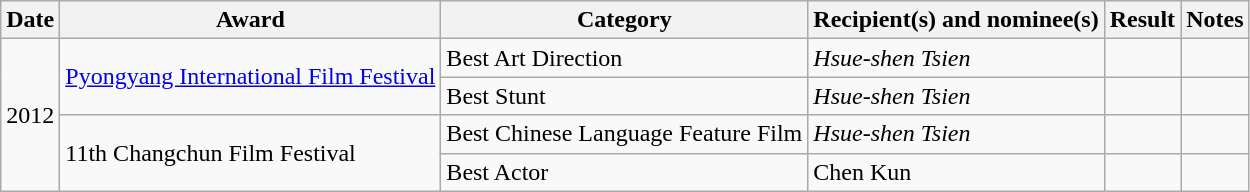<table class="wikitable">
<tr>
<th>Date</th>
<th>Award</th>
<th>Category</th>
<th>Recipient(s) and nominee(s)</th>
<th>Result</th>
<th>Notes</th>
</tr>
<tr>
<td rowspan="4">2012</td>
<td rowspan="2"><a href='#'>Pyongyang International Film Festival</a></td>
<td>Best Art Direction</td>
<td><em>Hsue-shen Tsien</em></td>
<td></td>
<td></td>
</tr>
<tr>
<td>Best Stunt</td>
<td><em>Hsue-shen Tsien</em></td>
<td></td>
<td></td>
</tr>
<tr>
<td rowspan="2">11th Changchun Film Festival</td>
<td>Best Chinese Language Feature Film</td>
<td><em>Hsue-shen Tsien</em></td>
<td></td>
<td></td>
</tr>
<tr>
<td>Best Actor</td>
<td>Chen Kun</td>
<td></td>
<td></td>
</tr>
</table>
